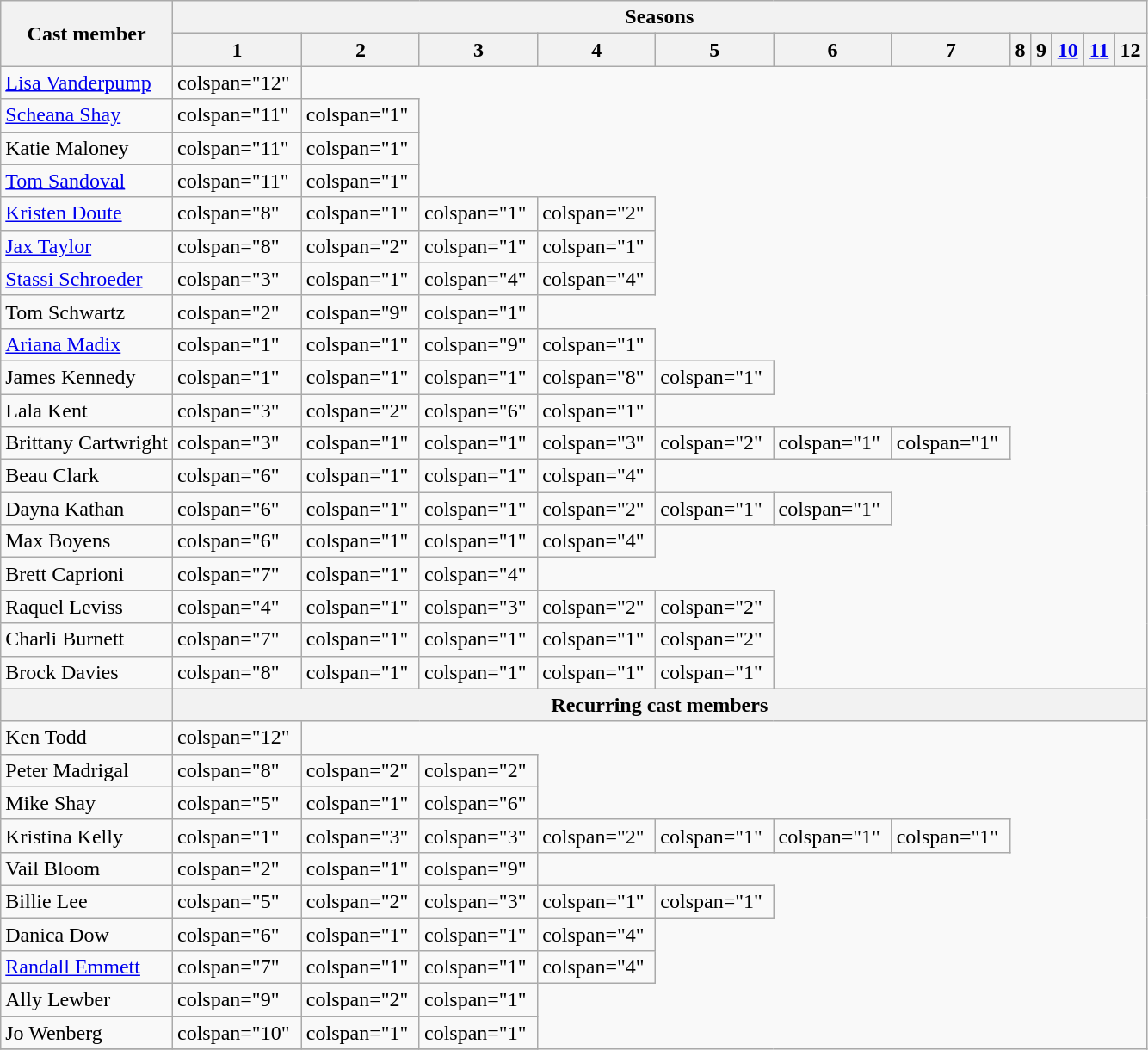<table class="wikitable plainrowheaders">
<tr>
<th rowspan="2">Cast member</th>
<th colspan="12">Seasons</th>
</tr>
<tr>
<th>1</th>
<th>2</th>
<th>3</th>
<th>4</th>
<th>5</th>
<th>6</th>
<th>7</th>
<th>8</th>
<th>9</th>
<th><a href='#'>10</a></th>
<th><a href='#'>11</a></th>
<th>12</th>
</tr>
<tr>
<td scope="row"><a href='#'>Lisa Vanderpump</a></td>
<td>colspan="12" </td>
</tr>
<tr>
<td scope="row"><a href='#'>Scheana Shay</a></td>
<td>colspan="11" </td>
<td>colspan="1" </td>
</tr>
<tr>
<td scope="row">Katie Maloney</td>
<td>colspan="11" </td>
<td>colspan="1" </td>
</tr>
<tr>
<td scope="row"><a href='#'>Tom Sandoval</a></td>
<td>colspan="11" </td>
<td>colspan="1" </td>
</tr>
<tr>
<td scope="row"><a href='#'>Kristen Doute</a></td>
<td>colspan="8" </td>
<td>colspan="1" </td>
<td>colspan="1" </td>
<td>colspan="2" </td>
</tr>
<tr>
<td scope="row"><a href='#'>Jax Taylor</a></td>
<td>colspan="8" </td>
<td>colspan="2" </td>
<td>colspan="1" </td>
<td>colspan="1" </td>
</tr>
<tr>
<td scope="row"><a href='#'>Stassi Schroeder</a></td>
<td>colspan="3" </td>
<td>colspan="1" </td>
<td>colspan="4" </td>
<td>colspan="4" </td>
</tr>
<tr>
<td scope="row">Tom Schwartz</td>
<td>colspan="2" </td>
<td>colspan="9" </td>
<td>colspan="1" </td>
</tr>
<tr>
<td scope="row"><a href='#'>Ariana Madix</a></td>
<td>colspan="1" </td>
<td>colspan="1" </td>
<td>colspan="9" </td>
<td>colspan="1" </td>
</tr>
<tr>
<td scope="row">James Kennedy</td>
<td>colspan="1" </td>
<td>colspan="1" </td>
<td>colspan="1" </td>
<td>colspan="8" </td>
<td>colspan="1" </td>
</tr>
<tr>
<td scope="row">Lala Kent</td>
<td>colspan="3" </td>
<td>colspan="2" </td>
<td>colspan="6" </td>
<td>colspan="1" </td>
</tr>
<tr>
<td scope="row" nowrap>Brittany Cartwright</td>
<td>colspan="3" </td>
<td>colspan="1" </td>
<td>colspan="1" </td>
<td>colspan="3" </td>
<td>colspan="2" </td>
<td>colspan="1" </td>
<td>colspan="1" </td>
</tr>
<tr>
<td scope="row">Beau Clark</td>
<td>colspan="6" </td>
<td>colspan="1" </td>
<td>colspan="1" </td>
<td>colspan="4" </td>
</tr>
<tr>
<td scope="row">Dayna Kathan</td>
<td>colspan="6" </td>
<td>colspan="1" </td>
<td>colspan="1" </td>
<td>colspan="2" </td>
<td>colspan="1" </td>
<td>colspan="1" </td>
</tr>
<tr>
<td scope="row">Max Boyens</td>
<td>colspan="6" </td>
<td>colspan="1" </td>
<td>colspan="1" </td>
<td>colspan="4" </td>
</tr>
<tr>
<td scope="row">Brett Caprioni</td>
<td>colspan="7" </td>
<td>colspan="1" </td>
<td>colspan="4" </td>
</tr>
<tr>
<td scope="row">Raquel Leviss</td>
<td>colspan="4" </td>
<td>colspan="1" </td>
<td>colspan="3" </td>
<td>colspan="2" </td>
<td>colspan="2" </td>
</tr>
<tr>
<td scope="row">Charli Burnett</td>
<td>colspan="7" </td>
<td>colspan="1" </td>
<td>colspan="1" </td>
<td>colspan="1" </td>
<td>colspan="2" </td>
</tr>
<tr>
<td scope="row">Brock Davies</td>
<td>colspan="8" </td>
<td>colspan="1" </td>
<td>colspan="1" </td>
<td>colspan="1" </td>
<td>colspan="1" </td>
</tr>
<tr>
<th rowspan="1" style="width:15%;"></th>
<th colspan="12">Recurring cast members</th>
</tr>
<tr>
<td scope="row">Ken Todd</td>
<td>colspan="12" </td>
</tr>
<tr>
<td scope="row">Peter Madrigal</td>
<td>colspan="8" </td>
<td>colspan="2" </td>
<td>colspan="2" </td>
</tr>
<tr>
<td scope="row">Mike Shay</td>
<td>colspan="5" </td>
<td>colspan="1" </td>
<td>colspan="6" </td>
</tr>
<tr>
<td scope="row">Kristina Kelly</td>
<td>colspan="1" </td>
<td>colspan="3" </td>
<td>colspan="3" </td>
<td>colspan="2" </td>
<td>colspan="1" </td>
<td>colspan="1" </td>
<td>colspan="1" </td>
</tr>
<tr>
<td scope="row">Vail Bloom</td>
<td>colspan="2" </td>
<td>colspan="1" </td>
<td>colspan="9" </td>
</tr>
<tr>
<td scope="row">Billie Lee</td>
<td>colspan="5" </td>
<td>colspan="2" </td>
<td>colspan="3" </td>
<td>colspan="1" </td>
<td>colspan="1" </td>
</tr>
<tr>
<td scope="row">Danica Dow</td>
<td>colspan="6" </td>
<td>colspan="1" </td>
<td>colspan="1" </td>
<td>colspan="4" </td>
</tr>
<tr>
<td scope="row"><a href='#'>Randall Emmett</a></td>
<td>colspan="7" </td>
<td>colspan="1" </td>
<td>colspan="1" </td>
<td>colspan="4" </td>
</tr>
<tr>
<td scope="row">Ally Lewber</td>
<td>colspan="9" </td>
<td>colspan="2" </td>
<td>colspan="1" </td>
</tr>
<tr>
<td scope="row">Jo Wenberg</td>
<td>colspan="10" </td>
<td>colspan="1" </td>
<td>colspan="1" </td>
</tr>
<tr>
</tr>
</table>
